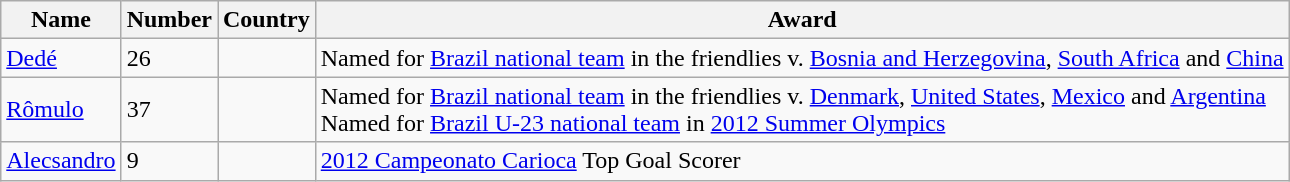<table class="wikitable">
<tr>
<th>Name</th>
<th>Number</th>
<th>Country</th>
<th>Award</th>
</tr>
<tr>
<td><a href='#'>Dedé</a></td>
<td>26</td>
<td></td>
<td>Named for <a href='#'>Brazil national team</a> in the friendlies v. <a href='#'>Bosnia and Herzegovina</a>, <a href='#'>South Africa</a> and <a href='#'>China</a></td>
</tr>
<tr>
<td><a href='#'>Rômulo</a></td>
<td>37</td>
<td></td>
<td>Named for <a href='#'>Brazil national team</a> in the friendlies v. <a href='#'>Denmark</a>, <a href='#'>United States</a>, <a href='#'>Mexico</a> and <a href='#'>Argentina</a><br>Named for <a href='#'>Brazil U-23 national team</a> in <a href='#'>2012 Summer Olympics</a></td>
</tr>
<tr>
<td><a href='#'>Alecsandro</a></td>
<td>9</td>
<td></td>
<td><a href='#'>2012 Campeonato Carioca</a> Top Goal Scorer</td>
</tr>
</table>
